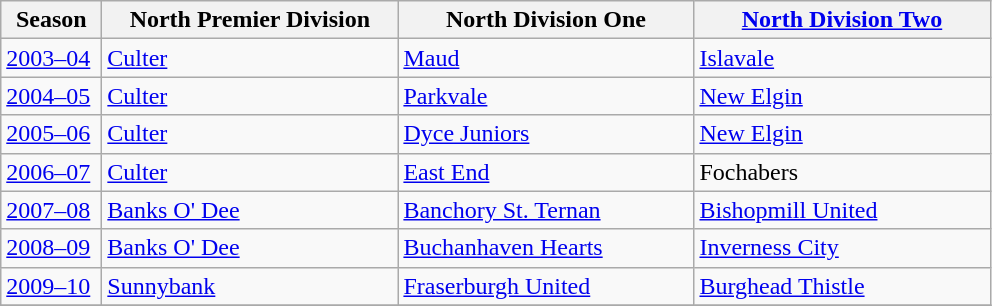<table class="wikitable">
<tr>
<th width=60>Season</th>
<th width=190>North Premier Division</th>
<th width=190>North Division One</th>
<th width=190><a href='#'>North Division Two</a></th>
</tr>
<tr>
<td style="text-align:left;"><a href='#'>2003–04</a></td>
<td><a href='#'>Culter</a></td>
<td><a href='#'>Maud</a></td>
<td><a href='#'>Islavale</a></td>
</tr>
<tr>
<td style="text-align:left;"><a href='#'>2004–05</a></td>
<td><a href='#'>Culter</a></td>
<td><a href='#'>Parkvale</a></td>
<td><a href='#'>New Elgin</a></td>
</tr>
<tr>
<td style="text-align:left;"><a href='#'>2005–06</a></td>
<td><a href='#'>Culter</a></td>
<td><a href='#'>Dyce Juniors</a></td>
<td><a href='#'>New Elgin</a></td>
</tr>
<tr>
<td style="text-align:left;"><a href='#'>2006–07</a></td>
<td><a href='#'>Culter</a></td>
<td><a href='#'>East End</a></td>
<td>Fochabers</td>
</tr>
<tr>
<td style="text-align:left;"><a href='#'>2007–08</a></td>
<td><a href='#'>Banks O' Dee</a></td>
<td><a href='#'>Banchory St. Ternan</a></td>
<td><a href='#'>Bishopmill United</a></td>
</tr>
<tr>
<td style="text-align:left;"><a href='#'>2008–09</a></td>
<td><a href='#'>Banks O' Dee</a></td>
<td><a href='#'>Buchanhaven Hearts</a></td>
<td><a href='#'>Inverness City</a></td>
</tr>
<tr>
<td style="text-align:left;"><a href='#'>2009–10</a></td>
<td><a href='#'>Sunnybank</a></td>
<td><a href='#'>Fraserburgh United</a></td>
<td><a href='#'>Burghead Thistle</a></td>
</tr>
<tr>
</tr>
</table>
